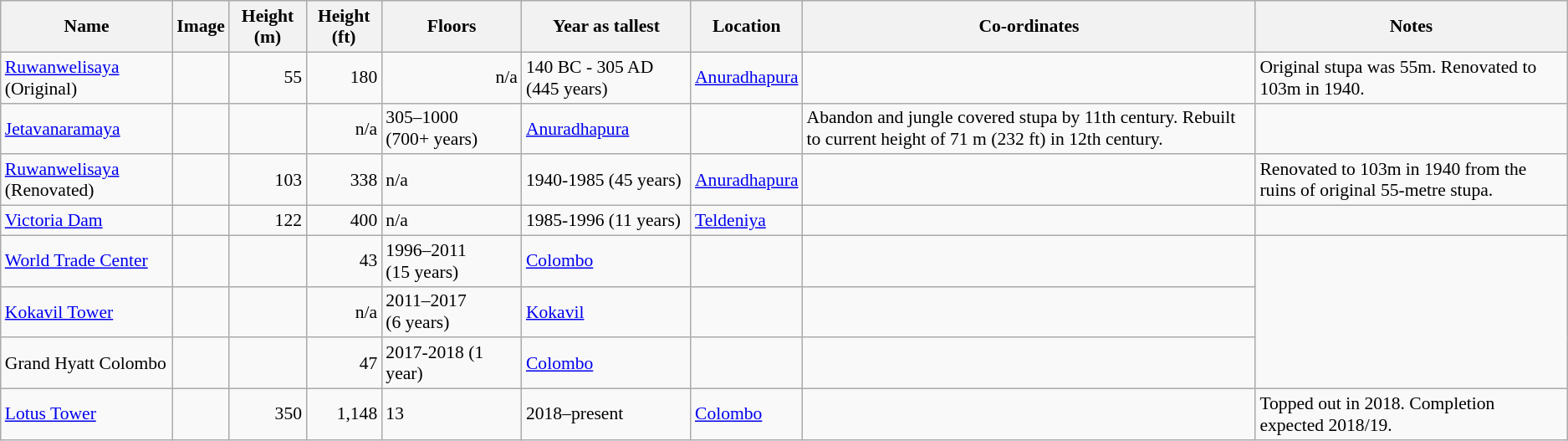<table class="wikitable plainrowheaders sortable" style="font-size:90%; text-align:left;">
<tr>
<th scope="col">Name</th>
<th scope="col" class="unsortable">Image</th>
<th scope="col">Height (m)</th>
<th scope="col">Height (ft)</th>
<th scope="col">Floors</th>
<th scope="col">Year as tallest</th>
<th scope="col">Location</th>
<th scope="col">Co-ordinates</th>
<th>Notes</th>
</tr>
<tr>
<td><a href='#'>Ruwanwelisaya</a> (Original)</td>
<td></td>
<td align="right">55</td>
<td align="right">180</td>
<td align="right">n/a</td>
<td>140 BC - 305 AD (445 years)</td>
<td><a href='#'>Anuradhapura</a></td>
<td></td>
<td>Original stupa was 55m. Renovated to 103m in 1940.</td>
</tr>
<tr>
<td><a href='#'>Jetavanaramaya</a></td>
<td align=center></td>
<td></td>
<td align=right>n/a</td>
<td>305–1000 (700+ years)</td>
<td><a href='#'>Anuradhapura</a></td>
<td></td>
<td>Abandon and jungle covered stupa by 11th century. Rebuilt to current height of 71 m (232 ft) in 12th century.</td>
</tr>
<tr>
<td><a href='#'>Ruwanwelisaya</a> (Renovated)</td>
<td></td>
<td align="right">103</td>
<td align="right">338</td>
<td>n/a</td>
<td>1940-1985 (45 years)</td>
<td><a href='#'>Anuradhapura</a></td>
<td></td>
<td>Renovated to 103m in 1940 from the ruins of original 55-metre stupa.</td>
</tr>
<tr>
<td><a href='#'>Victoria Dam</a></td>
<td></td>
<td align="right">122</td>
<td align="right">400</td>
<td>n/a</td>
<td>1985-1996 (11 years)</td>
<td><a href='#'>Teldeniya</a></td>
<td></td>
<td></td>
</tr>
<tr>
<td><a href='#'>World Trade Center</a></td>
<td></td>
<td></td>
<td align=right>43</td>
<td>1996–2011 (15 years)</td>
<td><a href='#'>Colombo</a></td>
<td></td>
<td></td>
</tr>
<tr>
<td><a href='#'>Kokavil Tower</a></td>
<td align=center></td>
<td></td>
<td align=right>n/a</td>
<td>2011–2017 (6 years)</td>
<td><a href='#'>Kokavil</a></td>
<td></td>
<td></td>
</tr>
<tr>
<td>Grand Hyatt Colombo</td>
<td></td>
<td></td>
<td align=right>47</td>
<td>2017-2018 (1 year)</td>
<td><a href='#'>Colombo</a></td>
<td></td>
<td></td>
</tr>
<tr>
<td><a href='#'>Lotus Tower</a></td>
<td></td>
<td align="right">350</td>
<td align="right">1,148</td>
<td>13</td>
<td>2018–present</td>
<td><a href='#'>Colombo</a></td>
<td></td>
<td>Topped out in 2018. Completion expected 2018/19.</td>
</tr>
</table>
